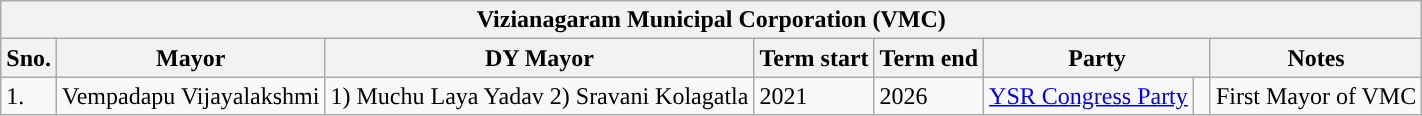<table class="wikitable sortable">
<tr>
<th colspan="8">Vizianagaram Municipal Corporation (VMC)</th>
</tr>
<tr>
<th>Sno.</th>
<th>Mayor</th>
<th>DY Mayor</th>
<th>Term start</th>
<th>Term end</th>
<th colspan=2>Party</th>
<th>Notes</th>
</tr>
<tr>
<td>1.</td>
<td>Vempadapu Vijayalakshmi</td>
<td>1) Muchu Laya Yadav 2) Sravani Kolagatla</td>
<td>2021</td>
<td>2026</td>
<td rowspan="1"><a href='#'>YSR Congress Party</a></td>
<td rowspan="1" width="4px" style="background-color: "></td>
<td>First Mayor of VMC</td>
</tr>
</table>
